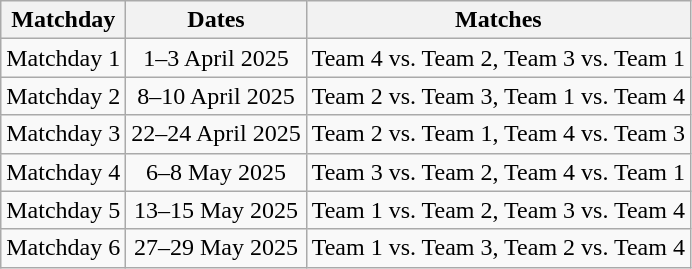<table class="wikitable" style="text-align:center">
<tr>
<th>Matchday</th>
<th>Dates</th>
<th>Matches</th>
</tr>
<tr>
<td>Matchday 1</td>
<td>1–3 April 2025</td>
<td>Team 4 vs. Team 2, Team 3 vs. Team 1</td>
</tr>
<tr>
<td>Matchday 2</td>
<td>8–10 April 2025</td>
<td>Team 2 vs. Team 3, Team 1 vs. Team 4</td>
</tr>
<tr>
<td>Matchday 3</td>
<td>22–24 April 2025</td>
<td>Team 2 vs. Team 1, Team 4 vs. Team 3</td>
</tr>
<tr>
<td>Matchday 4</td>
<td>6–8 May 2025</td>
<td>Team 3 vs. Team 2, Team 4 vs. Team 1</td>
</tr>
<tr>
<td>Matchday 5</td>
<td>13–15 May 2025</td>
<td>Team 1 vs. Team 2, Team 3 vs. Team 4</td>
</tr>
<tr>
<td>Matchday 6</td>
<td>27–29 May 2025</td>
<td>Team 1 vs. Team 3, Team 2 vs. Team 4</td>
</tr>
</table>
